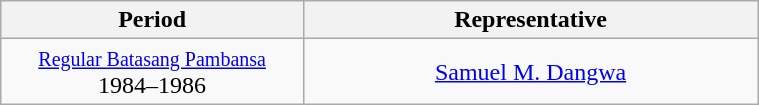<table class="wikitable" style="text-align:center; width:40%;">
<tr>
<th width="40%">Period</th>
<th>Representative</th>
</tr>
<tr>
<td><small><a href='#'>Regular Batasang Pambansa</a></small><br>1984–1986</td>
<td><a href='#'>Samuel M. Dangwa</a></td>
</tr>
</table>
